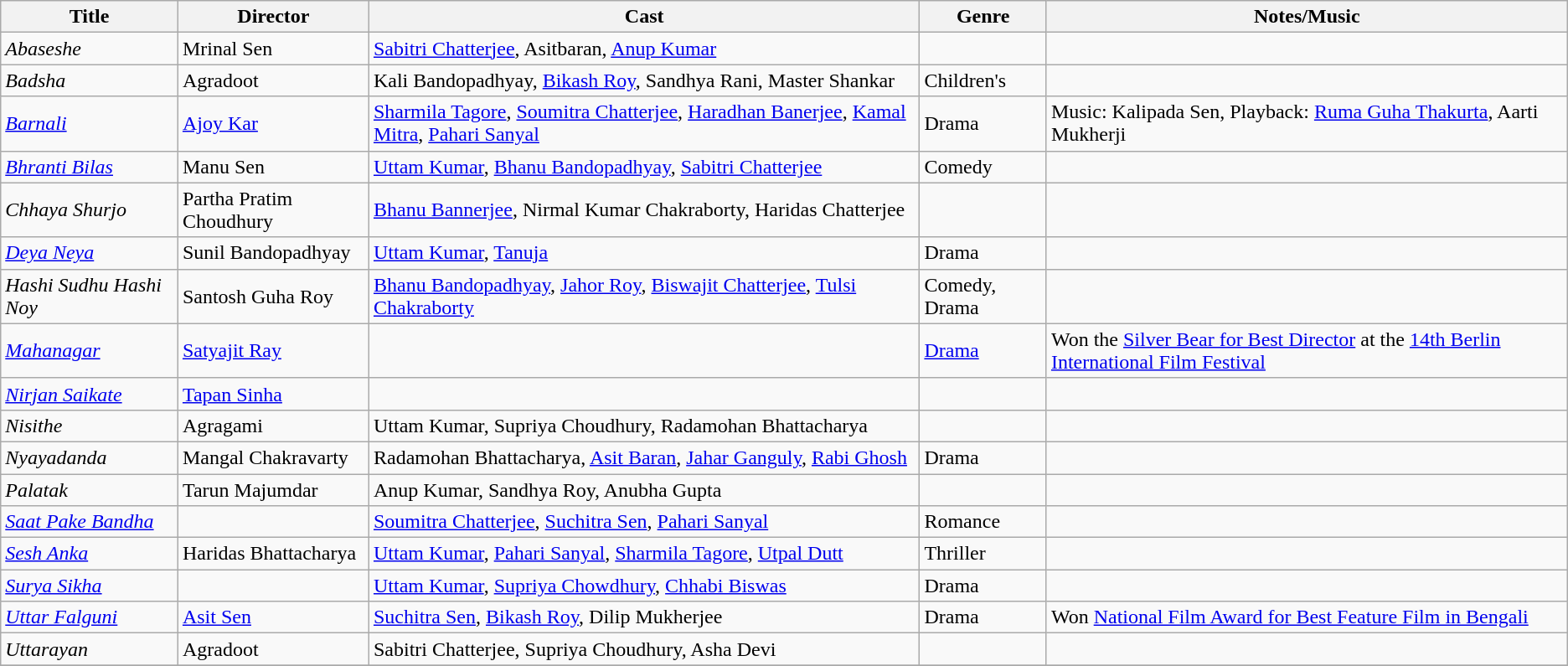<table class="wikitable sortable" border="0">
<tr>
<th>Title</th>
<th>Director</th>
<th>Cast</th>
<th>Genre</th>
<th>Notes/Music</th>
</tr>
<tr>
<td><em>Abaseshe</em></td>
<td>Mrinal Sen</td>
<td><a href='#'>Sabitri Chatterjee</a>, Asitbaran, <a href='#'>Anup Kumar</a></td>
<td></td>
<td></td>
</tr>
<tr>
<td><em>Badsha</em></td>
<td>Agradoot</td>
<td>Kali Bandopadhyay, <a href='#'>Bikash Roy</a>, Sandhya Rani, Master Shankar</td>
<td>Children's</td>
<td></td>
</tr>
<tr>
<td><em><a href='#'>Barnali</a></em></td>
<td><a href='#'>Ajoy Kar</a></td>
<td><a href='#'>Sharmila Tagore</a>, <a href='#'>Soumitra Chatterjee</a>, <a href='#'>Haradhan Banerjee</a>, <a href='#'>Kamal Mitra</a>, <a href='#'>Pahari Sanyal</a></td>
<td>Drama</td>
<td>Music: Kalipada Sen, Playback: <a href='#'>Ruma Guha Thakurta</a>, Aarti Mukherji</td>
</tr>
<tr>
<td><em><a href='#'>Bhranti Bilas</a></em></td>
<td>Manu Sen</td>
<td><a href='#'>Uttam Kumar</a>, <a href='#'>Bhanu Bandopadhyay</a>, <a href='#'>Sabitri Chatterjee</a></td>
<td>Comedy</td>
<td></td>
</tr>
<tr>
<td><em>Chhaya Shurjo</em></td>
<td>Partha Pratim Choudhury</td>
<td><a href='#'>Bhanu Bannerjee</a>, Nirmal Kumar Chakraborty, Haridas Chatterjee</td>
<td></td>
<td></td>
</tr>
<tr>
<td><em><a href='#'>Deya Neya</a></em></td>
<td>Sunil Bandopadhyay</td>
<td><a href='#'>Uttam Kumar</a>, <a href='#'>Tanuja</a></td>
<td>Drama</td>
<td></td>
</tr>
<tr>
<td><em>Hashi Sudhu Hashi Noy</em></td>
<td>Santosh Guha Roy</td>
<td><a href='#'>Bhanu Bandopadhyay</a>, <a href='#'>Jahor Roy</a>, <a href='#'>Biswajit Chatterjee</a>, <a href='#'>Tulsi Chakraborty</a></td>
<td>Comedy, Drama</td>
<td></td>
</tr>
<tr>
<td><em><a href='#'>Mahanagar</a></em></td>
<td><a href='#'>Satyajit Ray</a></td>
<td></td>
<td><a href='#'>Drama</a></td>
<td>Won the <a href='#'>Silver Bear for Best Director</a> at the <a href='#'>14th Berlin International Film Festival</a></td>
</tr>
<tr>
<td><em><a href='#'>Nirjan Saikate</a></em></td>
<td><a href='#'>Tapan Sinha</a></td>
<td></td>
<td></td>
<td></td>
</tr>
<tr>
<td><em>Nisithe</em></td>
<td>Agragami</td>
<td>Uttam Kumar, Supriya Choudhury, Radamohan Bhattacharya</td>
<td></td>
<td></td>
</tr>
<tr>
<td><em>Nyayadanda</em></td>
<td>Mangal Chakravarty</td>
<td>Radamohan Bhattacharya, <a href='#'>Asit Baran</a>, <a href='#'>Jahar Ganguly</a>, <a href='#'>Rabi Ghosh</a></td>
<td>Drama</td>
<td></td>
</tr>
<tr>
<td><em>Palatak</em></td>
<td>Tarun Majumdar</td>
<td>Anup Kumar, Sandhya Roy, Anubha Gupta</td>
<td></td>
<td></td>
</tr>
<tr>
<td><em><a href='#'>Saat Pake Bandha</a></em></td>
<td></td>
<td><a href='#'>Soumitra Chatterjee</a>, <a href='#'>Suchitra Sen</a>, <a href='#'>Pahari Sanyal</a></td>
<td>Romance</td>
<td></td>
</tr>
<tr>
<td><em><a href='#'>Sesh Anka</a></em></td>
<td>Haridas Bhattacharya</td>
<td><a href='#'>Uttam Kumar</a>, <a href='#'>Pahari Sanyal</a>, <a href='#'>Sharmila Tagore</a>, <a href='#'>Utpal Dutt</a></td>
<td>Thriller</td>
<td></td>
</tr>
<tr>
<td><em><a href='#'>Surya Sikha</a></em></td>
<td></td>
<td><a href='#'>Uttam Kumar</a>, <a href='#'>Supriya Chowdhury</a>, <a href='#'>Chhabi Biswas</a></td>
<td>Drama</td>
<td></td>
</tr>
<tr>
<td><em><a href='#'>Uttar Falguni</a></em></td>
<td><a href='#'>Asit Sen</a></td>
<td><a href='#'>Suchitra Sen</a>, <a href='#'>Bikash Roy</a>, Dilip Mukherjee</td>
<td>Drama</td>
<td>Won <a href='#'>National Film Award for Best Feature Film in Bengali</a></td>
</tr>
<tr>
<td><em>Uttarayan</em></td>
<td>Agradoot</td>
<td>Sabitri Chatterjee, Supriya Choudhury, Asha Devi</td>
<td></td>
<td></td>
</tr>
<tr>
</tr>
</table>
